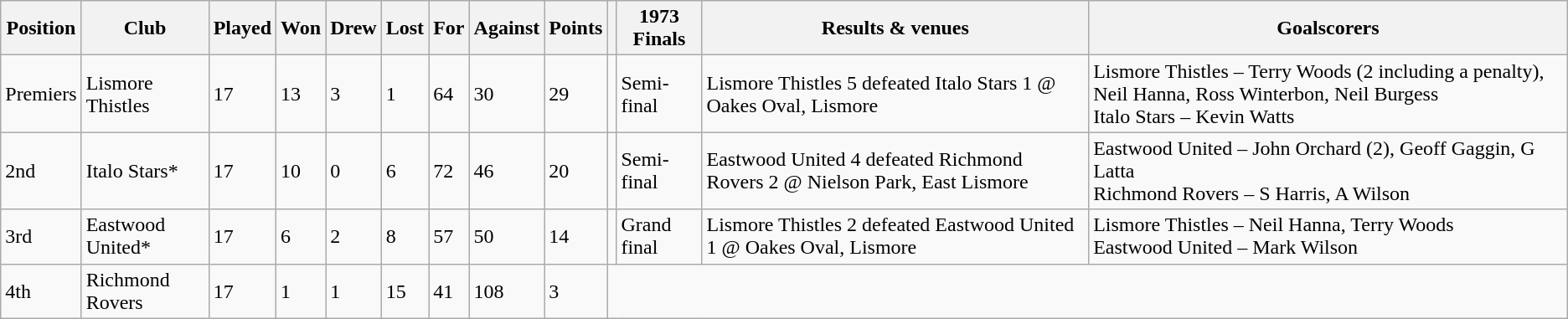<table class="wikitable">
<tr>
<th>Position</th>
<th>Club</th>
<th>Played</th>
<th>Won</th>
<th>Drew</th>
<th>Lost</th>
<th>For</th>
<th>Against</th>
<th>Points</th>
<th></th>
<th>1973 Finals</th>
<th>Results & venues</th>
<th>Goalscorers</th>
</tr>
<tr>
<td>Premiers</td>
<td>Lismore Thistles</td>
<td>17</td>
<td>13</td>
<td>3</td>
<td>1</td>
<td>64</td>
<td>30</td>
<td>29</td>
<td></td>
<td>Semi-final</td>
<td>Lismore Thistles 5 defeated Italo Stars 1 @ Oakes Oval, Lismore</td>
<td>Lismore Thistles – Terry Woods (2 including a penalty), Neil Hanna, Ross Winterbon, Neil Burgess<br>Italo Stars – Kevin Watts</td>
</tr>
<tr>
<td>2nd</td>
<td>Italo Stars*</td>
<td>17</td>
<td>10</td>
<td>0</td>
<td>6</td>
<td>72</td>
<td>46</td>
<td>20</td>
<td></td>
<td>Semi-final</td>
<td>Eastwood United 4 defeated Richmond Rovers 2 @ Nielson Park, East Lismore</td>
<td>Eastwood United – John Orchard (2), Geoff Gaggin, G Latta<br>Richmond Rovers – S Harris, A Wilson</td>
</tr>
<tr>
<td>3rd</td>
<td>Eastwood United*</td>
<td>17</td>
<td>6</td>
<td>2</td>
<td>8</td>
<td>57</td>
<td>50</td>
<td>14</td>
<td></td>
<td>Grand final</td>
<td>Lismore Thistles 2 defeated Eastwood United 1 @ Oakes Oval, Lismore</td>
<td>Lismore Thistles – Neil Hanna, Terry Woods<br>Eastwood United – Mark Wilson</td>
</tr>
<tr>
<td>4th</td>
<td>Richmond Rovers</td>
<td>17</td>
<td>1</td>
<td>1</td>
<td>15</td>
<td>41</td>
<td>108</td>
<td>3</td>
</tr>
</table>
